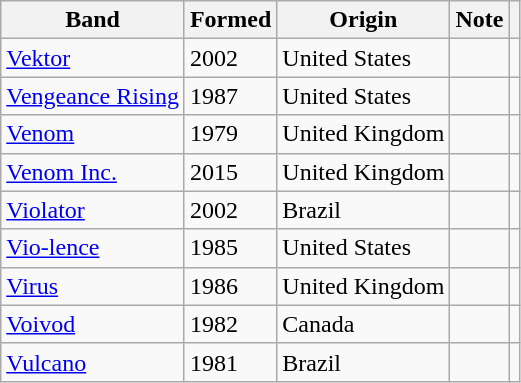<table class="wikitable sortable">
<tr>
<th>Band</th>
<th>Formed</th>
<th>Origin</th>
<th class=unsortable>Note</th>
<th></th>
</tr>
<tr>
<td><a href='#'>Vektor</a></td>
<td>2002</td>
<td>United States</td>
<td></td>
<td></td>
</tr>
<tr>
<td><a href='#'>Vengeance Rising</a></td>
<td>1987</td>
<td>United States</td>
<td></td>
<td></td>
</tr>
<tr>
<td><a href='#'>Venom</a></td>
<td>1979</td>
<td>United Kingdom</td>
<td></td>
<td></td>
</tr>
<tr>
<td><a href='#'>Venom Inc.</a></td>
<td>2015</td>
<td>United Kingdom</td>
<td></td>
<td></td>
</tr>
<tr>
<td><a href='#'>Violator</a></td>
<td>2002</td>
<td>Brazil</td>
<td></td>
<td></td>
</tr>
<tr>
<td><a href='#'>Vio-lence</a></td>
<td>1985</td>
<td>United States</td>
<td></td>
<td></td>
</tr>
<tr>
<td><a href='#'>Virus</a></td>
<td>1986</td>
<td>United Kingdom</td>
<td></td>
<td></td>
</tr>
<tr>
<td><a href='#'>Voivod</a></td>
<td>1982</td>
<td>Canada</td>
<td></td>
<td></td>
</tr>
<tr>
<td><a href='#'>Vulcano</a></td>
<td>1981</td>
<td>Brazil</td>
<td></td>
<td></td>
</tr>
</table>
